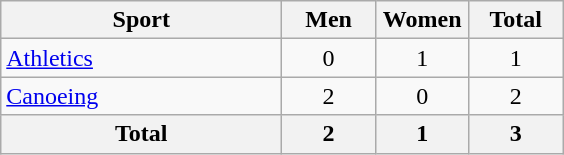<table class="wikitable sortable" style="text-align:center;">
<tr>
<th width=180>Sport</th>
<th width=55>Men</th>
<th width=55>Women</th>
<th width=55>Total</th>
</tr>
<tr>
<td align=left><a href='#'>Athletics</a></td>
<td>0</td>
<td>1</td>
<td>1</td>
</tr>
<tr>
<td align=left><a href='#'>Canoeing</a></td>
<td>2</td>
<td>0</td>
<td>2</td>
</tr>
<tr>
<th>Total</th>
<th>2</th>
<th>1</th>
<th>3</th>
</tr>
</table>
